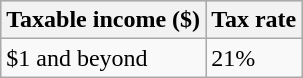<table class="wikitable" border="1">
<tr style="background:#CCC;">
<th><strong>Taxable income ($)</strong></th>
<th><strong>Tax rate</strong></th>
</tr>
<tr>
<td>$1 and beyond</td>
<td>21%</td>
</tr>
</table>
